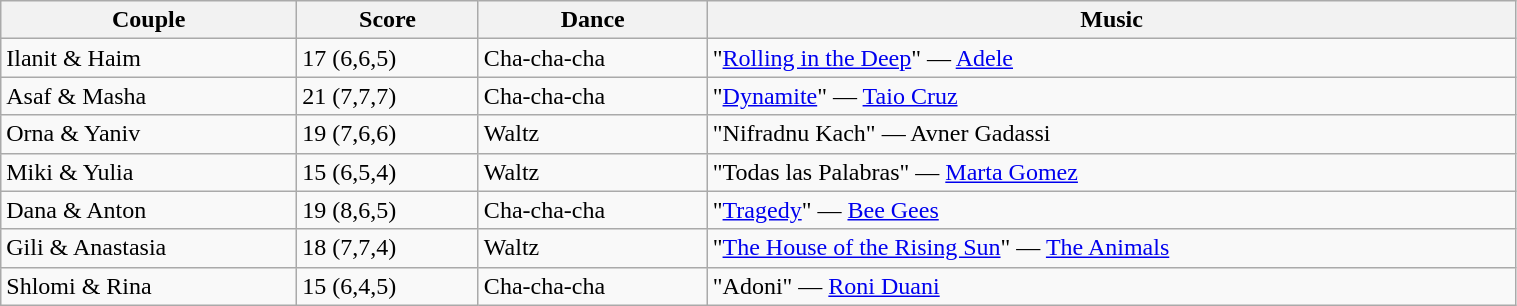<table class="wikitable" style="width:80%;">
<tr>
<th>Couple</th>
<th>Score</th>
<th>Dance</th>
<th>Music</th>
</tr>
<tr>
<td>Ilanit & Haim</td>
<td>17 (6,6,5)</td>
<td>Cha-cha-cha</td>
<td>"<a href='#'>Rolling in the Deep</a>" — <a href='#'>Adele</a></td>
</tr>
<tr>
<td>Asaf & Masha</td>
<td>21 (7,7,7)</td>
<td>Cha-cha-cha</td>
<td>"<a href='#'>Dynamite</a>" — <a href='#'>Taio Cruz</a></td>
</tr>
<tr>
<td>Orna & Yaniv</td>
<td>19 (7,6,6)</td>
<td>Waltz</td>
<td>"Nifradnu Kach" — Avner Gadassi</td>
</tr>
<tr>
<td>Miki & Yulia</td>
<td>15 (6,5,4)</td>
<td>Waltz</td>
<td>"Todas las Palabras" — <a href='#'>Marta Gomez</a></td>
</tr>
<tr>
<td>Dana & Anton</td>
<td>19 (8,6,5)</td>
<td>Cha-cha-cha</td>
<td>"<a href='#'>Tragedy</a>" — <a href='#'>Bee Gees</a></td>
</tr>
<tr>
<td>Gili & Anastasia</td>
<td>18 (7,7,4)</td>
<td>Waltz</td>
<td>"<a href='#'>The House of the Rising Sun</a>" — <a href='#'>The Animals</a></td>
</tr>
<tr>
<td>Shlomi & Rina</td>
<td>15 (6,4,5)</td>
<td>Cha-cha-cha</td>
<td>"Adoni" — <a href='#'>Roni Duani</a></td>
</tr>
</table>
